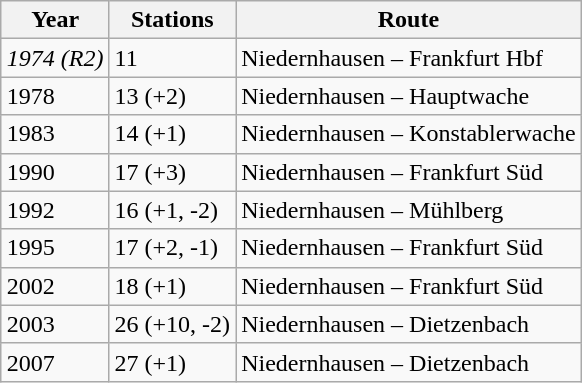<table class="wikitable" style="float:right; margin:1em">
<tr>
<th>Year</th>
<th>Stations</th>
<th>Route</th>
</tr>
<tr>
<td><em>1974 (R2)</em></td>
<td>11</td>
<td>Niedernhausen – Frankfurt Hbf</td>
</tr>
<tr>
<td>1978</td>
<td>13 (+2)</td>
<td>Niedernhausen – Hauptwache</td>
</tr>
<tr>
<td>1983</td>
<td>14 (+1)</td>
<td>Niedernhausen – Konstablerwache</td>
</tr>
<tr>
<td>1990</td>
<td>17 (+3)</td>
<td>Niedernhausen – Frankfurt Süd</td>
</tr>
<tr>
<td>1992</td>
<td>16 (+1, -2)</td>
<td>Niedernhausen – Mühlberg</td>
</tr>
<tr>
<td>1995</td>
<td>17 (+2, -1)</td>
<td>Niedernhausen – Frankfurt Süd</td>
</tr>
<tr>
<td>2002</td>
<td>18 (+1)</td>
<td>Niedernhausen – Frankfurt Süd</td>
</tr>
<tr>
<td>2003</td>
<td>26 (+10, -2)</td>
<td>Niedernhausen – Dietzenbach</td>
</tr>
<tr>
<td>2007</td>
<td>27 (+1)</td>
<td>Niedernhausen – Dietzenbach</td>
</tr>
</table>
